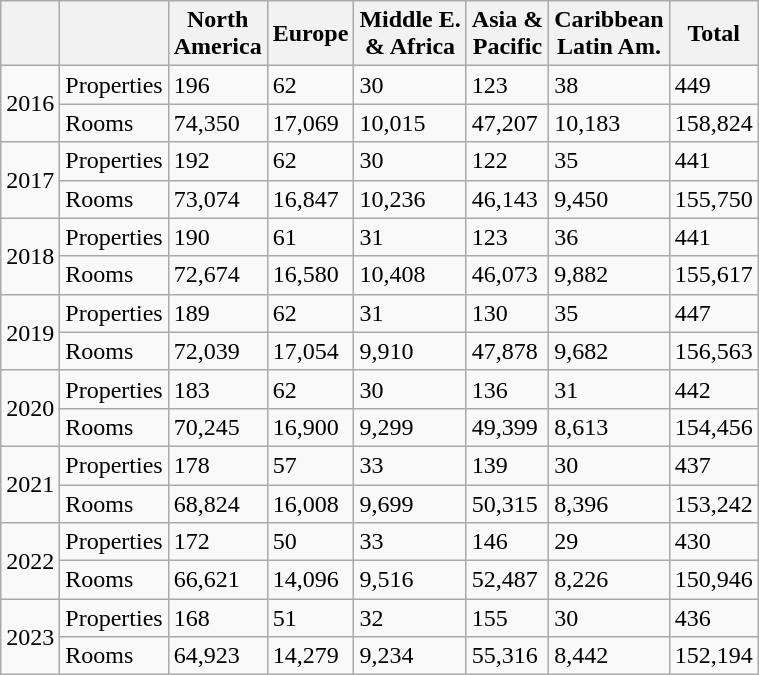<table class="wikitable">
<tr>
<th class="unsortable"></th>
<th></th>
<th>North<br>America</th>
<th>Europe</th>
<th>Middle E.<br>& Africa</th>
<th>Asia &<br>Pacific</th>
<th>Caribbean<br>Latin Am.</th>
<th>Total</th>
</tr>
<tr>
<td rowspan=2>2016</td>
<td>Properties</td>
<td>196</td>
<td>62</td>
<td>30</td>
<td>123</td>
<td>38</td>
<td>449</td>
</tr>
<tr>
<td>Rooms</td>
<td>74,350</td>
<td>17,069</td>
<td>10,015</td>
<td>47,207</td>
<td>10,183</td>
<td>158,824</td>
</tr>
<tr>
<td rowspan=2>2017</td>
<td>Properties</td>
<td>192</td>
<td>62</td>
<td>30</td>
<td>122</td>
<td>35</td>
<td>441</td>
</tr>
<tr>
<td>Rooms</td>
<td>73,074</td>
<td>16,847</td>
<td>10,236</td>
<td>46,143</td>
<td>9,450</td>
<td>155,750</td>
</tr>
<tr>
<td rowspan=2>2018</td>
<td>Properties</td>
<td>190</td>
<td>61</td>
<td>31</td>
<td>123</td>
<td>36</td>
<td>441</td>
</tr>
<tr>
<td>Rooms</td>
<td>72,674</td>
<td>16,580</td>
<td>10,408</td>
<td>46,073</td>
<td>9,882</td>
<td>155,617</td>
</tr>
<tr>
<td rowspan=2>2019</td>
<td>Properties</td>
<td>189</td>
<td>62</td>
<td>31</td>
<td>130</td>
<td>35</td>
<td>447</td>
</tr>
<tr>
<td>Rooms</td>
<td>72,039</td>
<td>17,054</td>
<td>9,910</td>
<td>47,878</td>
<td>9,682</td>
<td>156,563</td>
</tr>
<tr>
<td rowspan=2>2020</td>
<td>Properties</td>
<td>183</td>
<td>62</td>
<td>30</td>
<td>136</td>
<td>31</td>
<td>442</td>
</tr>
<tr>
<td>Rooms</td>
<td>70,245</td>
<td>16,900</td>
<td>9,299</td>
<td>49,399</td>
<td>8,613</td>
<td>154,456</td>
</tr>
<tr>
<td rowspan=2>2021</td>
<td>Properties</td>
<td>178</td>
<td>57</td>
<td>33</td>
<td>139</td>
<td>30</td>
<td>437</td>
</tr>
<tr>
<td>Rooms</td>
<td>68,824</td>
<td>16,008</td>
<td>9,699</td>
<td>50,315</td>
<td>8,396</td>
<td>153,242</td>
</tr>
<tr>
<td rowspan=2>2022</td>
<td>Properties</td>
<td>172</td>
<td>50</td>
<td>33</td>
<td>146</td>
<td>29</td>
<td>430</td>
</tr>
<tr>
<td>Rooms</td>
<td>66,621</td>
<td>14,096</td>
<td>9,516</td>
<td>52,487</td>
<td>8,226</td>
<td>150,946</td>
</tr>
<tr>
<td rowspan=2>2023</td>
<td>Properties</td>
<td>168</td>
<td>51</td>
<td>32</td>
<td>155</td>
<td>30</td>
<td>436</td>
</tr>
<tr>
<td>Rooms</td>
<td>64,923</td>
<td>14,279</td>
<td>9,234</td>
<td>55,316</td>
<td>8,442</td>
<td>152,194</td>
</tr>
</table>
